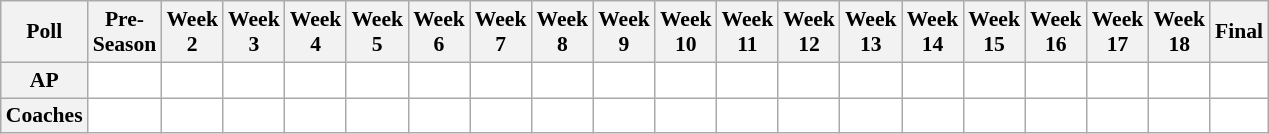<table class="wikitable" style="white-space:nowrap;font-size:90%">
<tr>
<th>Poll</th>
<th>Pre-<br>Season</th>
<th>Week<br>2</th>
<th>Week<br>3</th>
<th>Week<br>4</th>
<th>Week<br>5</th>
<th>Week<br>6</th>
<th>Week<br>7</th>
<th>Week<br>8</th>
<th>Week<br>9</th>
<th>Week<br>10</th>
<th>Week<br>11</th>
<th>Week<br>12</th>
<th>Week<br>13</th>
<th>Week<br>14</th>
<th>Week<br>15</th>
<th>Week<br>16</th>
<th>Week<br>17</th>
<th>Week<br>18</th>
<th>Final</th>
</tr>
<tr style="text-align:center;">
<th>AP</th>
<td style="background:#FFFFFF;"></td>
<td style="background:#FFFFFF;"></td>
<td style="background:#FFFFFF;"></td>
<td style="background:#FFFFFF;"></td>
<td style="background:#FFFFFF;"></td>
<td style="background:#FFFFFF;"></td>
<td style="background:#FFFFFF;"></td>
<td style="background:#FFFFFF;"></td>
<td style="background:#FFFFFF;"></td>
<td style="background:#FFFFFF;"></td>
<td style="background:#FFFFFF;"></td>
<td style="background:#FFFFFF;"></td>
<td style="background:#FFFFFF;"></td>
<td style="background:#FFFFFF;"></td>
<td style="background:#FFFFFF;"></td>
<td style="background:#FFFFFF;"></td>
<td style="background:#FFFFFF;"></td>
<td style="background:#FFFFFF;"></td>
<td style="background:#FFFFFF;"></td>
</tr>
<tr style="text-align:center;">
<th>Coaches</th>
<td style="background:#FFFFFF;"></td>
<td style="background:#FFFFFF;"></td>
<td style="background:#FFFFFF;"></td>
<td style="background:#FFFFFF;"></td>
<td style="background:#FFFFFF;"></td>
<td style="background:#FFFFFF;"></td>
<td style="background:#FFFFFF;"></td>
<td style="background:#FFFFFF;"></td>
<td style="background:#FFFFFF;"></td>
<td style="background:#FFFFFF;"></td>
<td style="background:#FFFFFF;"></td>
<td style="background:#FFFFFF;"></td>
<td style="background:#FFFFFF;"></td>
<td style="background:#FFFFFF;"></td>
<td style="background:#FFFFFF;"></td>
<td style="background:#FFFFFF;"></td>
<td style="background:#FFFFFF;"></td>
<td style="background:#FFFFFF;"></td>
<td style="background:#FFFFFF;"></td>
</tr>
</table>
